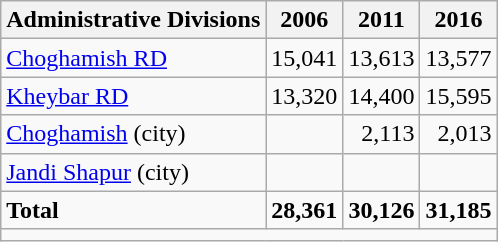<table class="wikitable">
<tr>
<th>Administrative Divisions</th>
<th>2006</th>
<th>2011</th>
<th>2016</th>
</tr>
<tr>
<td><a href='#'>Choghamish RD</a></td>
<td style="text-align: right;">15,041</td>
<td style="text-align: right;">13,613</td>
<td style="text-align: right;">13,577</td>
</tr>
<tr>
<td><a href='#'>Kheybar RD</a></td>
<td style="text-align: right;">13,320</td>
<td style="text-align: right;">14,400</td>
<td style="text-align: right;">15,595</td>
</tr>
<tr>
<td><a href='#'>Choghamish</a> (city)</td>
<td style="text-align: right;"></td>
<td style="text-align: right;">2,113</td>
<td style="text-align: right;">2,013</td>
</tr>
<tr>
<td><a href='#'>Jandi Shapur</a> (city)</td>
<td style="text-align: right;"></td>
<td style="text-align: right;"></td>
<td style="text-align: right;"></td>
</tr>
<tr>
<td><strong>Total</strong></td>
<td style="text-align: right;"><strong>28,361</strong></td>
<td style="text-align: right;"><strong>30,126</strong></td>
<td style="text-align: right;"><strong>31,185</strong></td>
</tr>
<tr>
<td colspan=4></td>
</tr>
</table>
